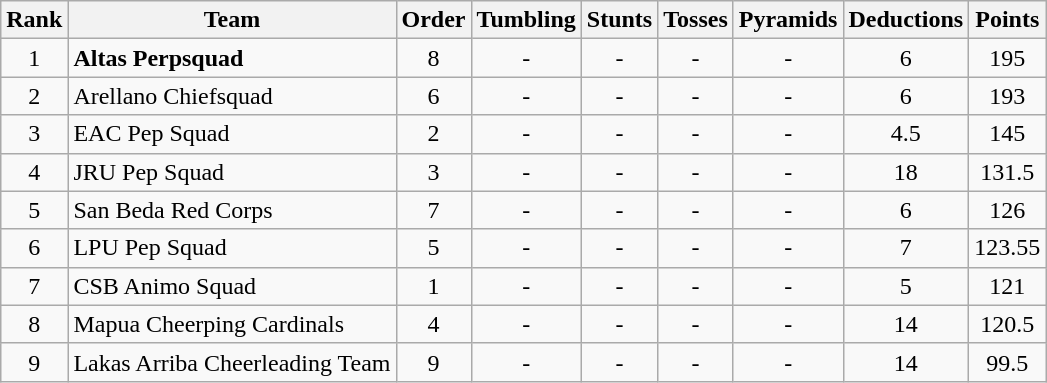<table class="wikitable sortable" style="text-align:center;">
<tr>
<th width=30px>Rank</th>
<th>Team</th>
<th width=40px>Order</th>
<th>Tumbling</th>
<th>Stunts</th>
<th>Tosses</th>
<th>Pyramids</th>
<th>Deductions</th>
<th>Points</th>
</tr>
<tr>
<td>1</td>
<td align="left"> <strong>Altas Perpsquad</strong></td>
<td>8</td>
<td>-</td>
<td>-</td>
<td>-</td>
<td>-</td>
<td>6</td>
<td>195</td>
</tr>
<tr>
<td>2</td>
<td align="left"> Arellano Chiefsquad</td>
<td>6</td>
<td>-</td>
<td>-</td>
<td>-</td>
<td>-</td>
<td>6</td>
<td>193</td>
</tr>
<tr>
<td>3</td>
<td align="left"> EAC Pep Squad</td>
<td>2</td>
<td>-</td>
<td>-</td>
<td>-</td>
<td>-</td>
<td>4.5</td>
<td>145</td>
</tr>
<tr>
<td>4</td>
<td align="left"> JRU Pep Squad</td>
<td>3</td>
<td>-</td>
<td>-</td>
<td>-</td>
<td>-</td>
<td>18</td>
<td>131.5</td>
</tr>
<tr>
<td>5</td>
<td align="left"> San Beda Red Corps</td>
<td>7</td>
<td>-</td>
<td>-</td>
<td>-</td>
<td>-</td>
<td>6</td>
<td>126</td>
</tr>
<tr>
<td>6</td>
<td align="left"> LPU Pep Squad</td>
<td>5</td>
<td>-</td>
<td>-</td>
<td>-</td>
<td>-</td>
<td>7</td>
<td>123.55</td>
</tr>
<tr>
<td>7</td>
<td align=left> CSB Animo Squad</td>
<td>1</td>
<td>-</td>
<td>-</td>
<td>-</td>
<td>-</td>
<td>5</td>
<td>121</td>
</tr>
<tr>
<td>8</td>
<td align="left"> Mapua Cheerping Cardinals</td>
<td>4</td>
<td>-</td>
<td>-</td>
<td>-</td>
<td>-</td>
<td>14</td>
<td>120.5</td>
</tr>
<tr>
<td>9</td>
<td align="left"> Lakas Arriba Cheerleading Team</td>
<td>9</td>
<td>-</td>
<td>-</td>
<td>-</td>
<td>-</td>
<td>14</td>
<td>99.5</td>
</tr>
</table>
